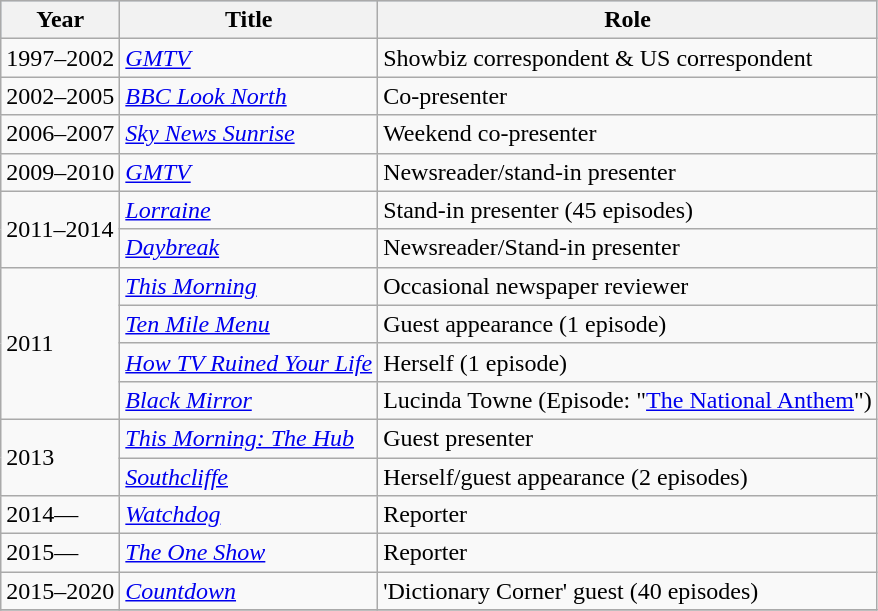<table class="wikitable">
<tr style="background:#b0c4de; text-align:center;">
<th>Year</th>
<th>Title</th>
<th>Role</th>
</tr>
<tr>
<td>1997–2002</td>
<td><em><a href='#'>GMTV</a></em></td>
<td>Showbiz correspondent & US correspondent</td>
</tr>
<tr>
<td>2002–2005</td>
<td><em><a href='#'>BBC Look North</a></em></td>
<td>Co-presenter</td>
</tr>
<tr>
<td>2006–2007</td>
<td><em><a href='#'>Sky News Sunrise</a></em></td>
<td>Weekend co-presenter</td>
</tr>
<tr>
<td>2009–2010</td>
<td><em><a href='#'>GMTV</a></em></td>
<td>Newsreader/stand-in presenter</td>
</tr>
<tr>
<td rowspan=2>2011–2014</td>
<td><em><a href='#'>Lorraine</a></em></td>
<td>Stand-in presenter (45 episodes)</td>
</tr>
<tr>
<td><em><a href='#'>Daybreak</a></em></td>
<td>Newsreader/Stand-in presenter</td>
</tr>
<tr>
<td rowspan=4>2011</td>
<td><em><a href='#'>This Morning</a></em></td>
<td>Occasional newspaper reviewer</td>
</tr>
<tr>
<td><em><a href='#'>Ten Mile Menu</a></em></td>
<td>Guest appearance (1 episode)</td>
</tr>
<tr>
<td><em><a href='#'>How TV Ruined Your Life</a></em></td>
<td>Herself (1 episode)</td>
</tr>
<tr>
<td><em><a href='#'>Black Mirror</a></em></td>
<td>Lucinda Towne (Episode: "<a href='#'>The National Anthem</a>")</td>
</tr>
<tr>
<td rowspan=2>2013</td>
<td><em><a href='#'>This Morning: The Hub</a></em></td>
<td>Guest presenter</td>
</tr>
<tr>
<td><em><a href='#'>Southcliffe</a></em></td>
<td>Herself/guest appearance (2 episodes)</td>
</tr>
<tr>
<td>2014—</td>
<td><em><a href='#'>Watchdog</a></em></td>
<td>Reporter</td>
</tr>
<tr>
<td>2015—</td>
<td><em><a href='#'>The One Show</a></em></td>
<td>Reporter</td>
</tr>
<tr>
<td>2015–2020</td>
<td><em><a href='#'>Countdown</a></em></td>
<td>'Dictionary Corner' guest (40 episodes)</td>
</tr>
<tr>
</tr>
</table>
